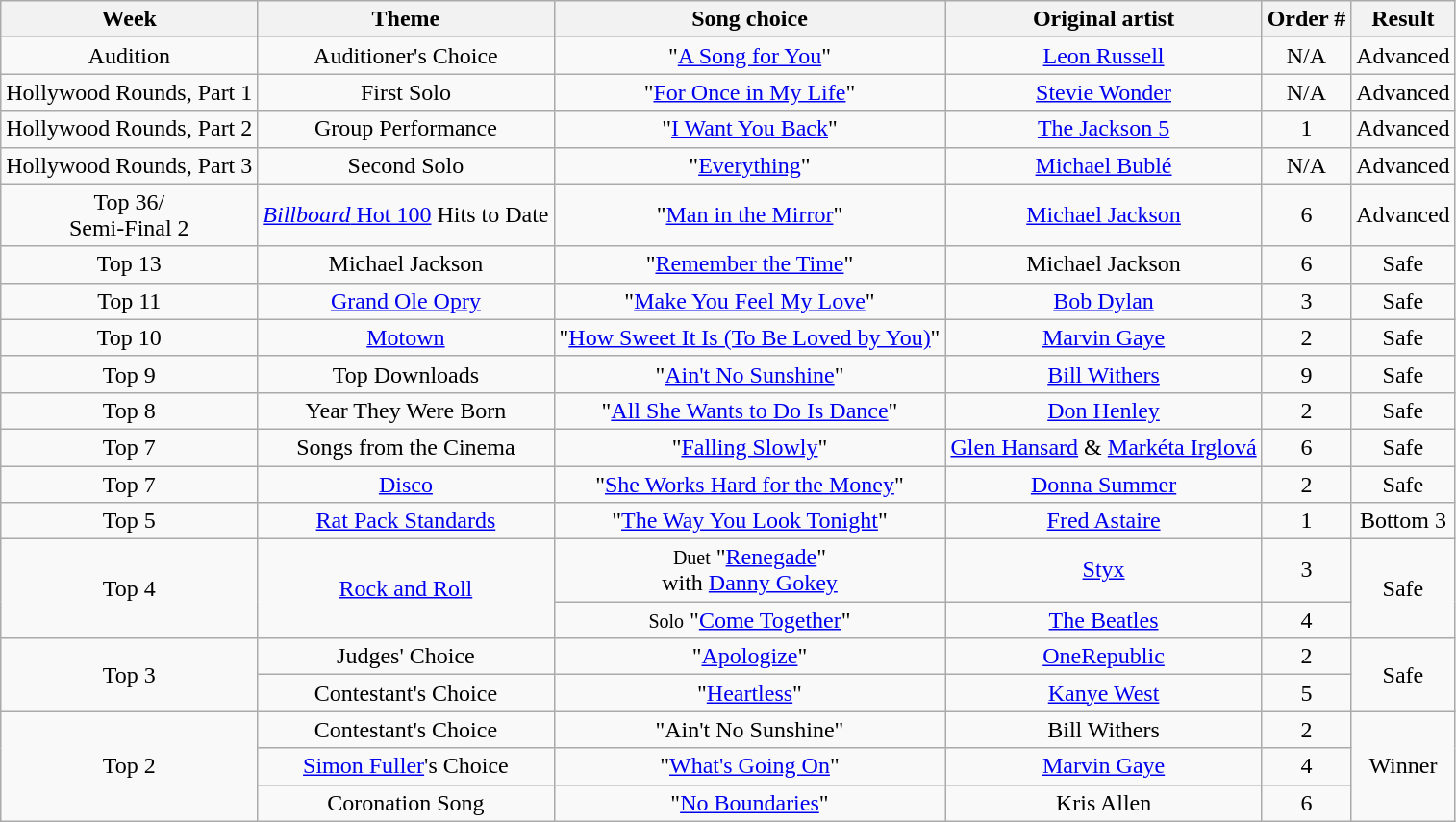<table class="wikitable" style="text-align:center">
<tr>
<th>Week</th>
<th>Theme</th>
<th>Song choice</th>
<th>Original artist</th>
<th>Order #</th>
<th>Result</th>
</tr>
<tr>
<td>Audition</td>
<td>Auditioner's Choice</td>
<td>"<a href='#'>A Song for You</a>"</td>
<td><a href='#'>Leon Russell</a></td>
<td>N/A</td>
<td>Advanced</td>
</tr>
<tr>
<td>Hollywood Rounds, Part 1</td>
<td>First Solo</td>
<td>"<a href='#'>For Once in My Life</a>"</td>
<td><a href='#'>Stevie Wonder</a></td>
<td>N/A</td>
<td>Advanced</td>
</tr>
<tr>
<td>Hollywood Rounds, Part 2</td>
<td>Group Performance</td>
<td>"<a href='#'>I Want You Back</a>"</td>
<td><a href='#'>The Jackson 5</a></td>
<td>1</td>
<td>Advanced</td>
</tr>
<tr>
<td>Hollywood Rounds, Part 3</td>
<td>Second Solo</td>
<td>"<a href='#'>Everything</a>"</td>
<td><a href='#'>Michael Bublé</a></td>
<td>N/A</td>
<td>Advanced</td>
</tr>
<tr>
<td>Top 36/<br>Semi-Final 2</td>
<td><a href='#'><em>Billboard</em> Hot 100</a> Hits to Date</td>
<td>"<a href='#'>Man in the Mirror</a>"</td>
<td><a href='#'>Michael Jackson</a></td>
<td>6</td>
<td>Advanced</td>
</tr>
<tr>
<td>Top 13</td>
<td>Michael Jackson</td>
<td>"<a href='#'>Remember the Time</a>"</td>
<td>Michael Jackson</td>
<td>6</td>
<td>Safe</td>
</tr>
<tr>
<td>Top 11</td>
<td><a href='#'>Grand Ole Opry</a></td>
<td>"<a href='#'>Make You Feel My Love</a>"</td>
<td><a href='#'>Bob Dylan</a></td>
<td>3</td>
<td>Safe</td>
</tr>
<tr>
<td>Top 10</td>
<td><a href='#'>Motown</a></td>
<td>"<a href='#'>How Sweet It Is (To Be Loved by You)</a>"</td>
<td><a href='#'>Marvin Gaye</a></td>
<td>2</td>
<td>Safe</td>
</tr>
<tr>
<td>Top 9</td>
<td>Top Downloads</td>
<td>"<a href='#'>Ain't No Sunshine</a>"</td>
<td><a href='#'>Bill Withers</a></td>
<td>9</td>
<td>Safe</td>
</tr>
<tr>
<td>Top 8</td>
<td>Year They Were Born</td>
<td>"<a href='#'>All She Wants to Do Is Dance</a>"</td>
<td><a href='#'>Don Henley</a></td>
<td>2</td>
<td>Safe</td>
</tr>
<tr>
<td>Top 7</td>
<td>Songs from the Cinema</td>
<td>"<a href='#'>Falling Slowly</a>"</td>
<td><a href='#'>Glen Hansard</a> & <a href='#'>Markéta Irglová</a></td>
<td>6</td>
<td>Safe</td>
</tr>
<tr>
<td>Top 7</td>
<td><a href='#'>Disco</a></td>
<td>"<a href='#'>She Works Hard for the Money</a>"</td>
<td><a href='#'>Donna Summer</a></td>
<td>2</td>
<td>Safe</td>
</tr>
<tr>
<td>Top 5</td>
<td><a href='#'>Rat Pack Standards</a></td>
<td>"<a href='#'>The Way You Look Tonight</a>"</td>
<td><a href='#'>Fred Astaire</a></td>
<td>1</td>
<td>Bottom 3</td>
</tr>
<tr>
<td rowspan=2>Top 4</td>
<td rowspan=2><a href='#'>Rock and Roll</a></td>
<td><small>Duet</small> "<a href='#'>Renegade</a>"<br>with <a href='#'>Danny Gokey</a></td>
<td><a href='#'>Styx</a></td>
<td>3</td>
<td rowspan=2>Safe</td>
</tr>
<tr>
<td><small>Solo</small> "<a href='#'>Come Together</a>"</td>
<td><a href='#'>The Beatles</a></td>
<td>4</td>
</tr>
<tr>
<td rowspan=2>Top 3</td>
<td>Judges' Choice</td>
<td>"<a href='#'>Apologize</a>"</td>
<td><a href='#'>OneRepublic</a></td>
<td>2</td>
<td rowspan=2>Safe</td>
</tr>
<tr>
<td>Contestant's Choice</td>
<td>"<a href='#'>Heartless</a>"</td>
<td><a href='#'>Kanye West</a></td>
<td>5</td>
</tr>
<tr>
<td rowspan=3>Top 2</td>
<td>Contestant's Choice</td>
<td>"Ain't No Sunshine"</td>
<td>Bill Withers</td>
<td>2</td>
<td rowspan=3>Winner</td>
</tr>
<tr>
<td><a href='#'>Simon Fuller</a>'s Choice</td>
<td>"<a href='#'>What's Going On</a>"</td>
<td><a href='#'>Marvin Gaye</a></td>
<td>4</td>
</tr>
<tr>
<td>Coronation Song</td>
<td>"<a href='#'>No Boundaries</a>"</td>
<td>Kris Allen</td>
<td>6</td>
</tr>
</table>
